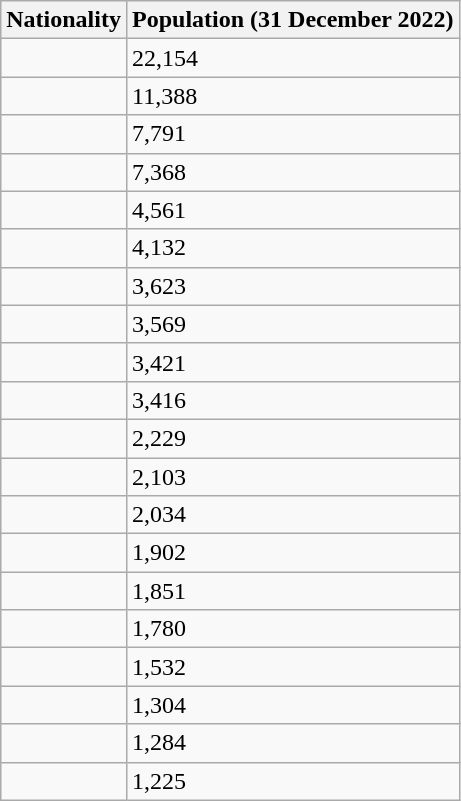<table class="wikitable" ">
<tr>
<th>Nationality</th>
<th>Population (31 December 2022)</th>
</tr>
<tr>
<td></td>
<td>22,154</td>
</tr>
<tr>
<td></td>
<td>11,388</td>
</tr>
<tr>
<td></td>
<td>7,791</td>
</tr>
<tr>
<td></td>
<td>7,368</td>
</tr>
<tr>
<td></td>
<td>4,561</td>
</tr>
<tr>
<td></td>
<td>4,132</td>
</tr>
<tr>
<td></td>
<td>3,623</td>
</tr>
<tr>
<td></td>
<td>3,569</td>
</tr>
<tr>
<td></td>
<td>3,421</td>
</tr>
<tr>
<td></td>
<td>3,416</td>
</tr>
<tr>
<td></td>
<td>2,229</td>
</tr>
<tr>
<td></td>
<td>2,103</td>
</tr>
<tr>
<td></td>
<td>2,034</td>
</tr>
<tr>
<td></td>
<td>1,902</td>
</tr>
<tr>
<td></td>
<td>1,851</td>
</tr>
<tr>
<td></td>
<td>1,780</td>
</tr>
<tr>
<td></td>
<td>1,532</td>
</tr>
<tr>
<td></td>
<td>1,304</td>
</tr>
<tr>
<td></td>
<td>1,284</td>
</tr>
<tr>
<td></td>
<td>1,225</td>
</tr>
</table>
